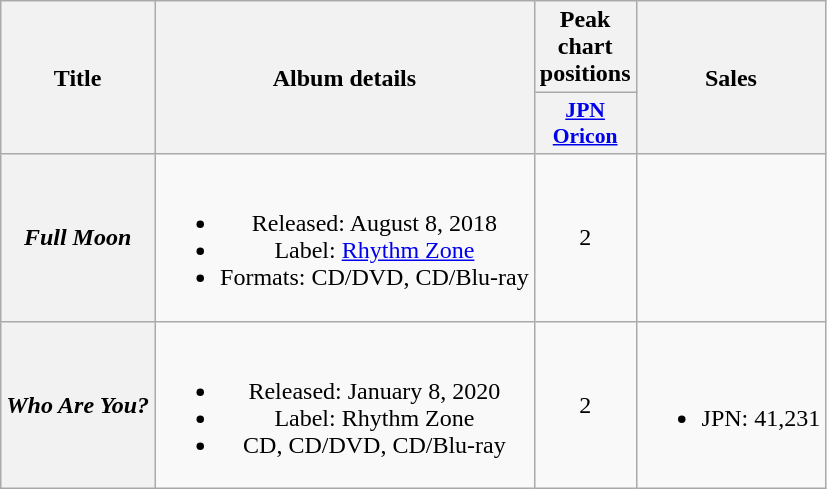<table class="wikitable plainrowheaders" style="text-align:center">
<tr>
<th rowspan="2">Title</th>
<th rowspan="2">Album details</th>
<th colspan="1">Peak chart positions</th>
<th rowspan="2">Sales</th>
</tr>
<tr>
<th scope="col" style="width:2.5em;font-size:90%;"><a href='#'>JPN<br>Oricon</a><br></th>
</tr>
<tr>
<th scope="row"><em>Full Moon</em></th>
<td><br><ul><li>Released: August 8, 2018</li><li>Label: <a href='#'>Rhythm Zone</a></li><li>Formats: CD/DVD, CD/Blu-ray</li></ul></td>
<td>2</td>
<td></td>
</tr>
<tr>
<th scope="row"><em>Who Are You?</em></th>
<td><br><ul><li>Released: January 8, 2020</li><li>Label: Rhythm Zone</li><li>CD, CD/DVD, CD/Blu-ray</li></ul></td>
<td>2</td>
<td><br><ul><li>JPN: 41,231</li></ul></td>
</tr>
</table>
